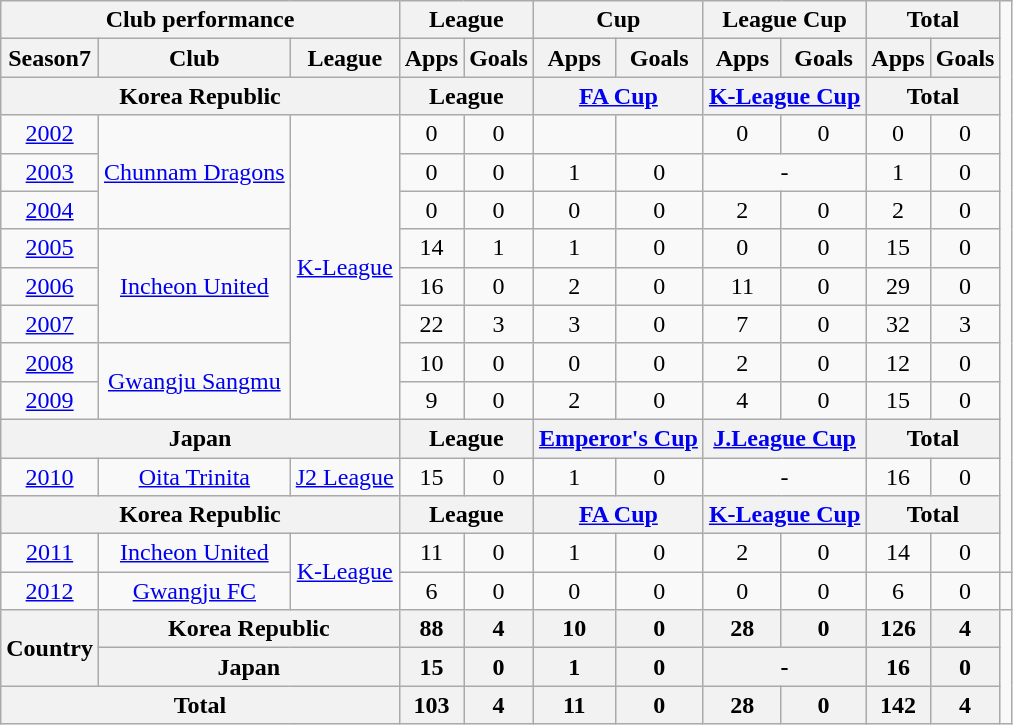<table class="wikitable" style="text-align:center;">
<tr>
<th colspan=3>Club performance</th>
<th colspan=2>League</th>
<th colspan=2>Cup</th>
<th colspan=2>League Cup</th>
<th colspan=2>Total</th>
</tr>
<tr>
<th>Season7</th>
<th>Club</th>
<th>League</th>
<th>Apps</th>
<th>Goals</th>
<th>Apps</th>
<th>Goals</th>
<th>Apps</th>
<th>Goals</th>
<th>Apps</th>
<th>Goals</th>
</tr>
<tr>
<th colspan=3>Korea Republic</th>
<th colspan=2>League</th>
<th colspan=2><a href='#'>FA Cup</a></th>
<th colspan=2><a href='#'>K-League Cup</a></th>
<th colspan=2>Total</th>
</tr>
<tr>
<td><a href='#'>2002</a></td>
<td rowspan="3"><a href='#'>Chunnam Dragons</a></td>
<td rowspan="8"><a href='#'>K-League</a></td>
<td>0</td>
<td>0</td>
<td></td>
<td></td>
<td>0</td>
<td>0</td>
<td>0</td>
<td>0</td>
</tr>
<tr>
<td><a href='#'>2003</a></td>
<td>0</td>
<td>0</td>
<td>1</td>
<td>0</td>
<td colspan="2">-</td>
<td>1</td>
<td>0</td>
</tr>
<tr>
<td><a href='#'>2004</a></td>
<td>0</td>
<td>0</td>
<td>0</td>
<td>0</td>
<td>2</td>
<td>0</td>
<td>2</td>
<td>0</td>
</tr>
<tr>
<td><a href='#'>2005</a></td>
<td rowspan="3"><a href='#'>Incheon United</a></td>
<td>14</td>
<td>1</td>
<td>1</td>
<td>0</td>
<td>0</td>
<td>0</td>
<td>15</td>
<td>0</td>
</tr>
<tr>
<td><a href='#'>2006</a></td>
<td>16</td>
<td>0</td>
<td>2</td>
<td>0</td>
<td>11</td>
<td>0</td>
<td>29</td>
<td>0</td>
</tr>
<tr>
<td><a href='#'>2007</a></td>
<td>22</td>
<td>3</td>
<td>3</td>
<td>0</td>
<td>7</td>
<td>0</td>
<td>32</td>
<td>3</td>
</tr>
<tr>
<td><a href='#'>2008</a></td>
<td rowspan="2"><a href='#'>Gwangju Sangmu</a></td>
<td>10</td>
<td>0</td>
<td>0</td>
<td>0</td>
<td>2</td>
<td>0</td>
<td>12</td>
<td>0</td>
</tr>
<tr>
<td><a href='#'>2009</a></td>
<td>9</td>
<td>0</td>
<td>2</td>
<td>0</td>
<td>4</td>
<td>0</td>
<td>15</td>
<td>0</td>
</tr>
<tr>
<th colspan=3>Japan</th>
<th colspan=2>League</th>
<th colspan=2><a href='#'>Emperor's Cup</a></th>
<th colspan=2><a href='#'>J.League Cup</a></th>
<th colspan=2>Total</th>
</tr>
<tr>
<td><a href='#'>2010</a></td>
<td><a href='#'>Oita Trinita</a></td>
<td><a href='#'>J2 League</a></td>
<td>15</td>
<td>0</td>
<td>1</td>
<td>0</td>
<td colspan="2">-</td>
<td>16</td>
<td>0</td>
</tr>
<tr>
<th colspan=3>Korea Republic</th>
<th colspan=2>League</th>
<th colspan=2><a href='#'>FA Cup</a></th>
<th colspan=2><a href='#'>K-League Cup</a></th>
<th colspan=2>Total</th>
</tr>
<tr>
<td><a href='#'>2011</a></td>
<td rowspan="1"><a href='#'>Incheon United</a></td>
<td rowspan="2"><a href='#'>K-League</a></td>
<td>11</td>
<td>0</td>
<td>1</td>
<td>0</td>
<td>2</td>
<td>0</td>
<td>14</td>
<td>0</td>
</tr>
<tr>
<td><a href='#'>2012</a></td>
<td rowspan="1"><a href='#'>Gwangju FC</a></td>
<td>6</td>
<td>0</td>
<td>0</td>
<td>0</td>
<td>0</td>
<td>0</td>
<td>6</td>
<td>0</td>
<td></td>
</tr>
<tr>
<th rowspan=2>Country</th>
<th colspan=2>Korea Republic</th>
<th>88</th>
<th>4</th>
<th>10</th>
<th>0</th>
<th>28</th>
<th>0</th>
<th>126</th>
<th>4</th>
</tr>
<tr>
<th colspan=2>Japan</th>
<th>15</th>
<th>0</th>
<th>1</th>
<th>0</th>
<th colspan="2">-</th>
<th>16</th>
<th>0</th>
</tr>
<tr>
<th colspan=3>Total</th>
<th>103</th>
<th>4</th>
<th>11</th>
<th>0</th>
<th>28</th>
<th>0</th>
<th>142</th>
<th>4</th>
</tr>
</table>
